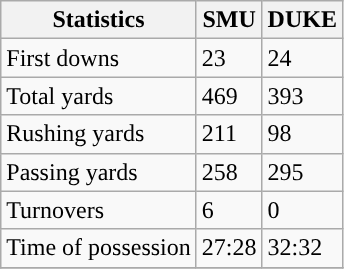<table class="wikitable" style="float: left;">
<tr>
<th>Statistics</th>
<th>SMU</th>
<th>DUKE</th>
</tr>
<tr>
<td>First downs</td>
<td>23</td>
<td>24</td>
</tr>
<tr>
<td>Total yards</td>
<td>469</td>
<td>393</td>
</tr>
<tr>
<td>Rushing yards</td>
<td>211</td>
<td>98</td>
</tr>
<tr>
<td>Passing yards</td>
<td>258</td>
<td>295</td>
</tr>
<tr>
<td>Turnovers</td>
<td>6</td>
<td>0</td>
</tr>
<tr>
<td>Time of possession</td>
<td>27:28</td>
<td>32:32</td>
</tr>
<tr>
</tr>
</table>
